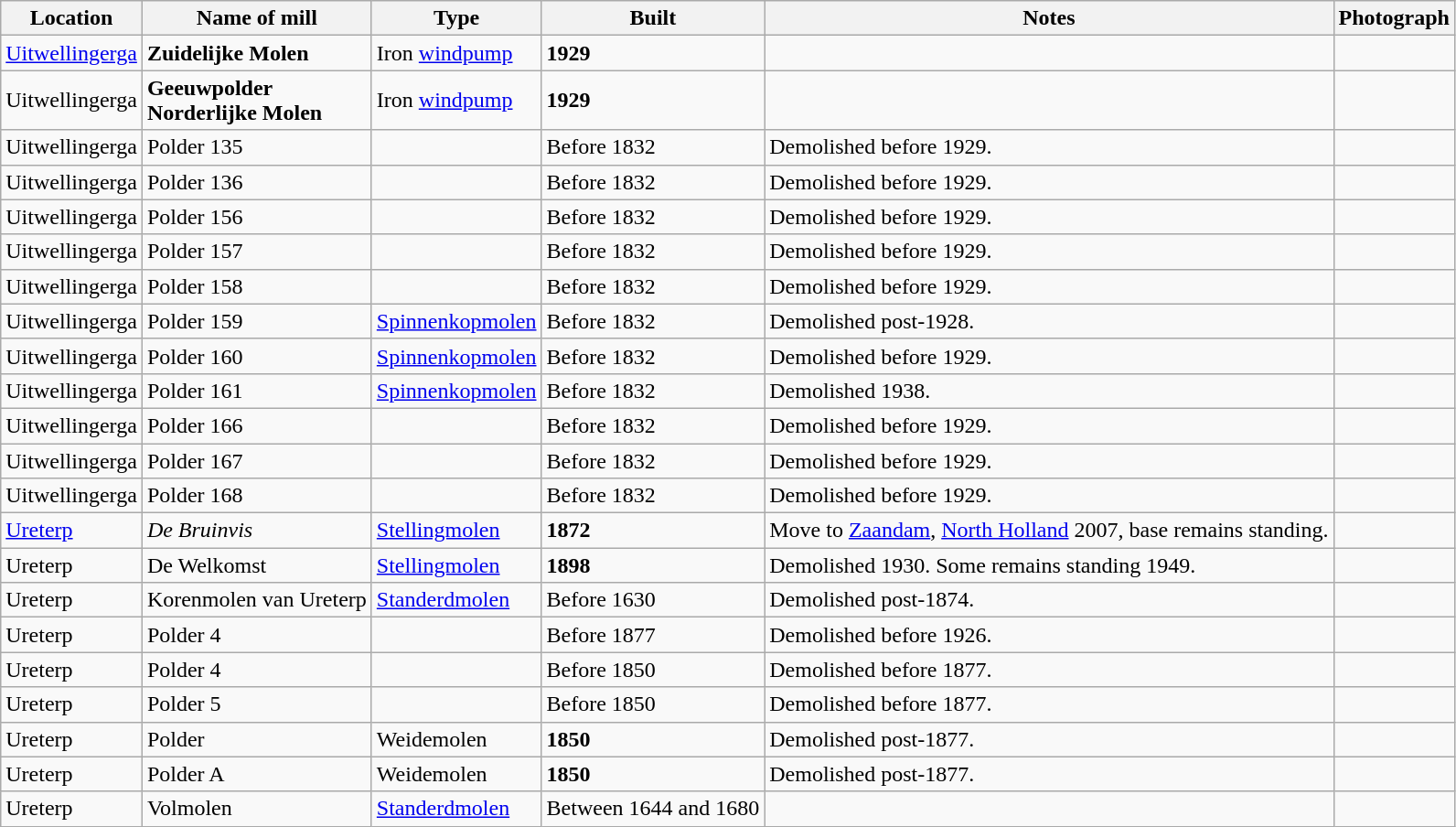<table class="wikitable">
<tr>
<th>Location</th>
<th>Name of mill</th>
<th>Type</th>
<th>Built</th>
<th>Notes</th>
<th>Photograph</th>
</tr>
<tr>
<td><a href='#'>Uitwellingerga</a></td>
<td><strong>Zuidelijke Molen</strong></td>
<td>Iron <a href='#'>windpump</a></td>
<td><strong>1929</strong></td>
<td></td>
<td></td>
</tr>
<tr>
<td>Uitwellingerga</td>
<td><strong>Geeuwpolder<br>Norderlijke Molen</strong><br></td>
<td>Iron <a href='#'>windpump</a></td>
<td><strong>1929</strong></td>
<td></td>
<td></td>
</tr>
<tr>
<td>Uitwellingerga</td>
<td>Polder 135<br></td>
<td></td>
<td>Before 1832</td>
<td>Demolished before 1929.</td>
<td></td>
</tr>
<tr>
<td>Uitwellingerga</td>
<td>Polder 136<br></td>
<td></td>
<td>Before 1832</td>
<td>Demolished before 1929.</td>
<td></td>
</tr>
<tr>
<td>Uitwellingerga</td>
<td>Polder 156<br></td>
<td></td>
<td>Before 1832</td>
<td>Demolished before 1929.</td>
<td></td>
</tr>
<tr>
<td>Uitwellingerga</td>
<td>Polder 157<br></td>
<td></td>
<td>Before 1832</td>
<td>Demolished before 1929.</td>
<td></td>
</tr>
<tr>
<td>Uitwellingerga</td>
<td>Polder 158<br></td>
<td></td>
<td>Before 1832</td>
<td>Demolished before 1929.</td>
<td></td>
</tr>
<tr>
<td>Uitwellingerga</td>
<td>Polder 159<br></td>
<td><a href='#'>Spinnenkopmolen</a></td>
<td>Before 1832</td>
<td>Demolished post-1928.</td>
<td></td>
</tr>
<tr>
<td>Uitwellingerga</td>
<td>Polder 160<br></td>
<td><a href='#'>Spinnenkopmolen</a></td>
<td>Before 1832</td>
<td>Demolished before 1929.</td>
<td></td>
</tr>
<tr>
<td>Uitwellingerga</td>
<td>Polder 161<br></td>
<td><a href='#'>Spinnenkopmolen</a></td>
<td>Before 1832</td>
<td>Demolished 1938.</td>
<td></td>
</tr>
<tr>
<td>Uitwellingerga</td>
<td>Polder 166<br></td>
<td></td>
<td>Before 1832</td>
<td>Demolished before 1929.</td>
<td></td>
</tr>
<tr>
<td>Uitwellingerga</td>
<td>Polder 167<br></td>
<td></td>
<td>Before 1832</td>
<td>Demolished before 1929.</td>
<td></td>
</tr>
<tr>
<td>Uitwellingerga</td>
<td>Polder 168<br></td>
<td></td>
<td>Before 1832</td>
<td>Demolished before 1929.</td>
<td></td>
</tr>
<tr>
<td><a href='#'>Ureterp</a></td>
<td><em>De Bruinvis</em><br></td>
<td><a href='#'>Stellingmolen</a></td>
<td><strong>1872</strong></td>
<td>Move to <a href='#'>Zaandam</a>, <a href='#'>North Holland</a> 2007, base remains standing.</td>
<td></td>
</tr>
<tr>
<td>Ureterp</td>
<td>De Welkomst<br></td>
<td><a href='#'>Stellingmolen</a></td>
<td><strong>1898</strong></td>
<td>Demolished 1930. Some remains standing 1949.</td>
<td></td>
</tr>
<tr>
<td>Ureterp</td>
<td>Korenmolen van Ureterp<br></td>
<td><a href='#'>Standerdmolen</a></td>
<td>Before 1630</td>
<td>Demolished post-1874.</td>
<td></td>
</tr>
<tr>
<td>Ureterp</td>
<td>Polder 4<br></td>
<td></td>
<td>Before 1877</td>
<td>Demolished before 1926.</td>
<td></td>
</tr>
<tr>
<td>Ureterp</td>
<td>Polder 4<br></td>
<td></td>
<td>Before 1850</td>
<td>Demolished before 1877.</td>
<td></td>
</tr>
<tr>
<td>Ureterp</td>
<td>Polder 5<br></td>
<td></td>
<td>Before 1850</td>
<td>Demolished before 1877.</td>
<td></td>
</tr>
<tr>
<td>Ureterp</td>
<td>Polder <br></td>
<td>Weidemolen</td>
<td><strong>1850</strong></td>
<td>Demolished post-1877.</td>
<td></td>
</tr>
<tr>
<td>Ureterp</td>
<td>Polder A<br></td>
<td>Weidemolen</td>
<td><strong>1850</strong></td>
<td>Demolished post-1877.</td>
<td></td>
</tr>
<tr>
<td>Ureterp</td>
<td>Volmolen<br></td>
<td><a href='#'>Standerdmolen</a></td>
<td>Between 1644 and 1680</td>
<td></td>
<td></td>
</tr>
</table>
